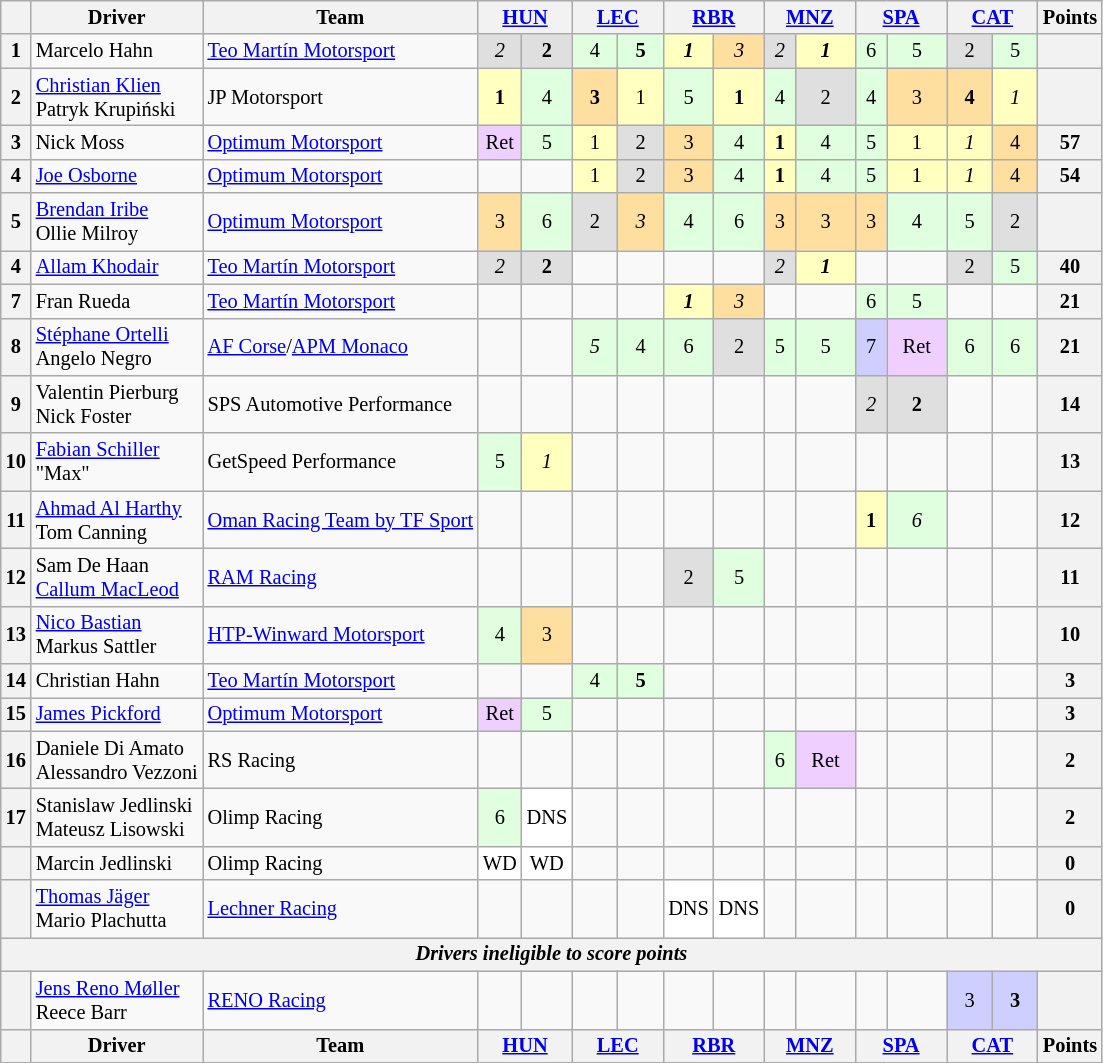<table class="wikitable" style="font-size:85%; text-align:center">
<tr>
<th valign="middle"></th>
<th valign="middle">Driver</th>
<th>Team</th>
<th colspan="2" style="width: 4em;"><a href='#'>HUN</a><br></th>
<th colspan="2" style="width: 4em;"><a href='#'>LEC</a><br></th>
<th colspan="2" style="width: 4em;"><a href='#'>RBR</a><br></th>
<th colspan="2" style="width: 4em;"><a href='#'>MNZ</a><br></th>
<th colspan="2" style="width: 4em;"><a href='#'>SPA</a><br></th>
<th colspan="2" style="width: 4em;"><a href='#'>CAT</a><br></th>
<th valign="middle">Points</th>
</tr>
<tr>
<th>1</th>
<td align="left"> Marcelo Hahn</td>
<td align="left"> <a href='#'>Teo Martín Motorsport</a></td>
<td style="background:#dfdfdf;"><em>2</em></td>
<td style="background:#dfdfdf;"><strong>2</strong></td>
<td style="background:#dfffdf;">4</td>
<td style="background:#dfffdf;"><strong>5</strong></td>
<td style="background:#ffffbf;"><strong><em>1</em></strong></td>
<td style="background:#ffdf9f;"><em>3</em></td>
<td style="background:#dfdfdf;"><em>2</em></td>
<td style="background:#ffffbf;"><strong><em>1</em></strong></td>
<td style="background:#dfffdf;">6</td>
<td style="background:#dfffdf;">5</td>
<td style="background:#dfdfdf;">2</td>
<td style="background:#dfffdf;">5</td>
<th></th>
</tr>
<tr>
<th>2</th>
<td align="left"> <a href='#'>Christian Klien</a><br> Patryk Krupiński</td>
<td align="left"> JP Motorsport</td>
<td style="background:#ffffbf;"><strong>1</strong></td>
<td style="background:#dfffdf;">4</td>
<td style="background:#ffdf9f;"><strong>3</strong></td>
<td style="background:#ffffbf;">1</td>
<td style="background:#dfffdf;">5</td>
<td style="background:#ffffbf;"><strong>1</strong></td>
<td style="background:#dfffdf;">4</td>
<td style="background:#dfdfdf;">2</td>
<td style="background:#dfffdf;">4</td>
<td style="background:#ffdf9f;">3</td>
<td style="background:#ffdf9f;"><strong>4</strong></td>
<td style="background:#ffffbf;"><em>1</em></td>
<th></th>
</tr>
<tr>
<th>3</th>
<td align="left"> Nick Moss</td>
<td align="left"> <a href='#'>Optimum Motorsport</a></td>
<td style="background:#efcfff;">Ret</td>
<td style="background:#dfffdf;">5</td>
<td style="background:#ffffbf;">1</td>
<td style="background:#dfdfdf;">2</td>
<td style="background:#ffdf9f;">3</td>
<td style="background:#dfffdf;">4</td>
<td style="background:#ffffbf;"><strong>1</strong></td>
<td style="background:#dfffdf;">4</td>
<td style="background:#dfffdf;">5</td>
<td style="background:#ffffbf;">1</td>
<td style="background:#ffffbf;"><em>1</em></td>
<td style="background:#ffdf9f;">4</td>
<th>57</th>
</tr>
<tr>
<th>4</th>
<td align="left"> <a href='#'>Joe Osborne</a></td>
<td align="left"> <a href='#'>Optimum Motorsport</a></td>
<td></td>
<td></td>
<td style="background:#ffffbf;">1</td>
<td style="background:#dfdfdf;">2</td>
<td style="background:#ffdf9f;">3</td>
<td style="background:#dfffdf;">4</td>
<td style="background:#ffffbf;"><strong>1</strong></td>
<td style="background:#dfffdf;">4</td>
<td style="background:#dfffdf;">5</td>
<td style="background:#ffffbf;">1</td>
<td style="background:#ffffbf;"><em>1</em></td>
<td style="background:#ffdf9f;">4</td>
<th>54</th>
</tr>
<tr>
<th>5</th>
<td align="left"> <a href='#'>Brendan Iribe</a><br> Ollie Milroy</td>
<td align="left"> <a href='#'>Optimum Motorsport</a></td>
<td style="background:#ffdf9f;">3</td>
<td style="background:#dfffdf;">6</td>
<td style="background:#dfdfdf;">2</td>
<td style="background:#ffdf9f;"><em>3</em></td>
<td style="background:#dfffdf;">4</td>
<td style="background:#dfffdf;">6</td>
<td style="background:#ffdf9f;">3</td>
<td style="background:#ffdf9f;">3</td>
<td style="background:#ffdf9f;">3</td>
<td style="background:#dfffdf;">4</td>
<td style="background:#dfffdf;">5</td>
<td style="background:#dfdfdf;">2</td>
<th></th>
</tr>
<tr>
<th>4</th>
<td align="left"> <a href='#'>Allam Khodair</a></td>
<td align="left"> <a href='#'>Teo Martín Motorsport</a></td>
<td style="background:#dfdfdf;"><em>2</em></td>
<td style="background:#dfdfdf;"><strong>2</strong></td>
<td></td>
<td></td>
<td></td>
<td></td>
<td style="background:#dfdfdf;"><em>2</em></td>
<td style="background:#ffffbf;"><strong><em>1</em></strong></td>
<td></td>
<td></td>
<td style="background:#dfdfdf;">2</td>
<td style="background:#dfffdf;">5</td>
<th>40</th>
</tr>
<tr>
<th>7</th>
<td align="left"> Fran Rueda</td>
<td align="left"> <a href='#'>Teo Martín Motorsport</a></td>
<td></td>
<td></td>
<td></td>
<td></td>
<td style="background:#ffffbf;"><strong><em>1</em></strong></td>
<td style="background:#ffdf9f;"><em>3</em></td>
<td></td>
<td></td>
<td style="background:#dfffdf;">6</td>
<td style="background:#dfffdf;">5</td>
<td></td>
<td></td>
<th>21</th>
</tr>
<tr>
<th>8</th>
<td align="left"> <a href='#'>Stéphane Ortelli</a><br> Angelo Negro</td>
<td align="left"> <a href='#'>AF Corse</a>/<a href='#'>APM Monaco</a></td>
<td></td>
<td></td>
<td style="background:#dfffdf;"><em>5</em></td>
<td style="background:#dfffdf;">4</td>
<td style="background:#dfffdf;">6</td>
<td style="background:#dfdfdf;">2</td>
<td style="background:#dfffdf;">5</td>
<td style="background:#dfffdf;">5</td>
<td style="background:#cfcfff;">7</td>
<td style="background:#efcfff;">Ret</td>
<td style="background:#dfffdf;">6</td>
<td style="background:#dfffdf;">6</td>
<th>21</th>
</tr>
<tr>
<th>9</th>
<td align="left"> Valentin Pierburg<br> Nick Foster</td>
<td align="left"> SPS Automotive Performance</td>
<td></td>
<td></td>
<td></td>
<td></td>
<td></td>
<td></td>
<td></td>
<td></td>
<td style="background:#dfdfdf;"><em>2</em></td>
<td style="background:#dfdfdf;"><strong>2</strong></td>
<td></td>
<td></td>
<th>14</th>
</tr>
<tr>
<th>10</th>
<td align="left"> <a href='#'>Fabian Schiller</a><br> "Max"</td>
<td align="left"> GetSpeed Performance</td>
<td style="background:#dfffdf;">5</td>
<td style="background:#ffffbf;"><em>1</em></td>
<td></td>
<td></td>
<td></td>
<td></td>
<td></td>
<td></td>
<td></td>
<td></td>
<td></td>
<td></td>
<th>13</th>
</tr>
<tr>
<th>11</th>
<td align="left"> <a href='#'>Ahmad Al Harthy</a><br> Tom Canning</td>
<td align="left"> <a href='#'>Oman Racing Team by TF Sport</a></td>
<td></td>
<td></td>
<td></td>
<td></td>
<td></td>
<td></td>
<td></td>
<td></td>
<td style="background:#ffffbf;"><strong>1</strong></td>
<td style="background:#dfffdf;"><em>6</em></td>
<td></td>
<td></td>
<th>12</th>
</tr>
<tr>
<th>12</th>
<td align="left"> Sam De Haan<br> <a href='#'>Callum MacLeod</a></td>
<td align="left"> <a href='#'>RAM Racing</a></td>
<td></td>
<td></td>
<td></td>
<td></td>
<td style="background:#dfdfdf;">2</td>
<td style="background:#dfffdf;">5</td>
<td></td>
<td></td>
<td></td>
<td></td>
<td></td>
<td></td>
<th>11</th>
</tr>
<tr>
<th>13</th>
<td align="left"> <a href='#'>Nico Bastian</a><br> Markus Sattler</td>
<td align="left"> <a href='#'>HTP-Winward Motorsport</a></td>
<td style="background:#dfffdf;">4</td>
<td style="background:#ffdf9f;">3</td>
<td></td>
<td></td>
<td></td>
<td></td>
<td></td>
<td></td>
<td></td>
<td></td>
<td></td>
<td></td>
<th>10</th>
</tr>
<tr>
<th>14</th>
<td align="left"> Christian Hahn</td>
<td align="left"> <a href='#'>Teo Martín Motorsport</a></td>
<td></td>
<td></td>
<td style="background:#dfffdf;">4</td>
<td style="background:#dfffdf;"><strong>5</strong></td>
<td></td>
<td></td>
<td></td>
<td></td>
<td></td>
<td></td>
<td></td>
<td></td>
<th>3</th>
</tr>
<tr>
<th>15</th>
<td align="left"> <a href='#'>James Pickford</a></td>
<td align="left"> <a href='#'>Optimum Motorsport</a></td>
<td style="background:#efcfff;">Ret</td>
<td style="background:#dfffdf;">5</td>
<td></td>
<td></td>
<td></td>
<td></td>
<td></td>
<td></td>
<td></td>
<td></td>
<td></td>
<td></td>
<th>3</th>
</tr>
<tr>
<th>16</th>
<td align="left"> Daniele Di Amato<br> Alessandro Vezzoni</td>
<td align="left"> RS Racing</td>
<td></td>
<td></td>
<td></td>
<td></td>
<td></td>
<td></td>
<td style="background:#dfffdf;">6</td>
<td style="background:#efcfff;">Ret</td>
<td></td>
<td></td>
<td></td>
<td></td>
<th>2</th>
</tr>
<tr>
<th>17</th>
<td align="left"> Stanislaw Jedlinski<br> Mateusz Lisowski</td>
<td align="left"> Olimp Racing</td>
<td style="background:#dfffdf;">6</td>
<td style="background:#ffffff;">DNS</td>
<td></td>
<td></td>
<td></td>
<td></td>
<td></td>
<td></td>
<td></td>
<td></td>
<td></td>
<td></td>
<th>2</th>
</tr>
<tr>
<th></th>
<td align=left> Marcin Jedlinski</td>
<td align=left> Olimp Racing</td>
<td style="background:#ffffff;">WD</td>
<td style="background:#ffffff;">WD</td>
<td></td>
<td></td>
<td></td>
<td></td>
<td></td>
<td></td>
<td></td>
<td></td>
<td></td>
<td></td>
<th>0</th>
</tr>
<tr>
<th></th>
<td align=left> <a href='#'>Thomas Jäger</a><br> Mario Plachutta</td>
<td align=left> <a href='#'>Lechner Racing</a></td>
<td></td>
<td></td>
<td></td>
<td></td>
<td style="background:#ffffff;">DNS</td>
<td style="background:#ffffff;">DNS</td>
<td></td>
<td></td>
<td></td>
<td></td>
<td></td>
<td></td>
<th>0</th>
</tr>
<tr>
<th colspan="16"><em>Drivers ineligible to score points</em></th>
</tr>
<tr>
<th></th>
<td align="left"> <a href='#'>Jens Reno Møller</a><br> Reece Barr</td>
<td align="left"> <a href='#'>RENO Racing</a></td>
<td></td>
<td></td>
<td></td>
<td></td>
<td></td>
<td></td>
<td></td>
<td></td>
<td></td>
<td></td>
<td style="background:#cfcfff;">3</td>
<td style="background:#cfcfff;"><strong>3</strong></td>
<th></th>
</tr>
<tr>
<th valign="middle"></th>
<th valign="middle">Driver</th>
<th>Team</th>
<th colspan="2"><a href='#'>HUN</a><br></th>
<th colspan="2"><a href='#'>LEC</a><br></th>
<th colspan="2"><a href='#'>RBR</a><br></th>
<th colspan="2"><a href='#'>MNZ</a><br></th>
<th colspan="2"><a href='#'>SPA</a><br></th>
<th colspan="2"><a href='#'>CAT</a><br></th>
<th valign="middle">Points</th>
</tr>
</table>
